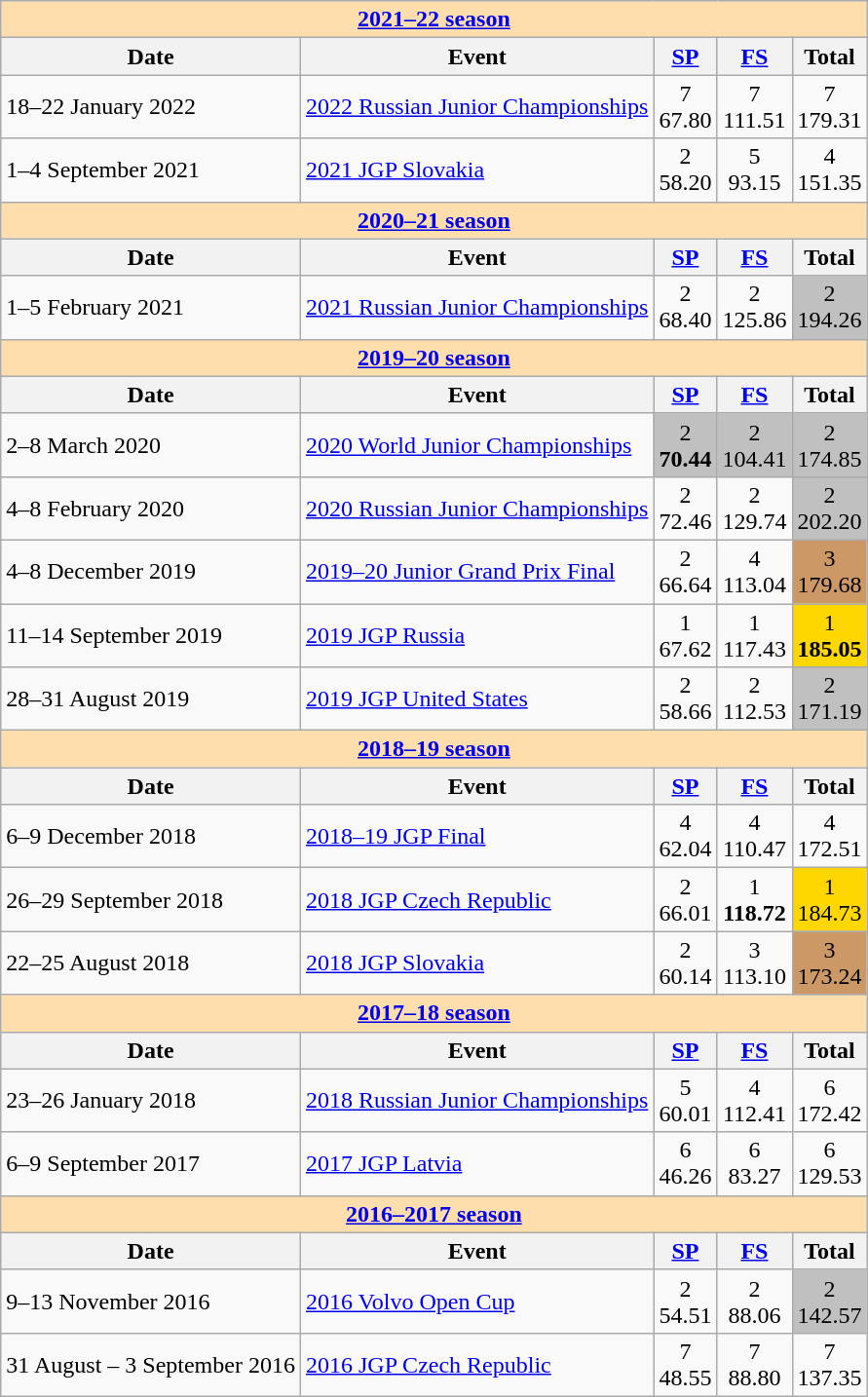<table class="wikitable">
<tr>
<td style="background-color: #ffdead; " colspan=6 align=center><a href='#'><strong>2021–22 season</strong></a></td>
</tr>
<tr>
<th>Date</th>
<th>Event</th>
<th><a href='#'>SP</a></th>
<th><a href='#'>FS</a></th>
<th>Total</th>
</tr>
<tr>
<td>18–22 January 2022</td>
<td><a href='#'>2022 Russian Junior Championships</a></td>
<td align=center>7 <br> 67.80</td>
<td align=center>7 <br> 111.51</td>
<td align=center>7 <br> 179.31</td>
</tr>
<tr>
<td>1–4 September 2021</td>
<td><a href='#'>2021 JGP Slovakia</a></td>
<td align=center>2 <br> 58.20</td>
<td align=center>5 <br> 93.15</td>
<td align=center>4 <br> 151.35</td>
</tr>
<tr>
<td style="background-color: #ffdead; " colspan=6 align=center><a href='#'><strong>2020–21 season</strong></a></td>
</tr>
<tr>
<th>Date</th>
<th>Event</th>
<th><a href='#'>SP</a></th>
<th><a href='#'>FS</a></th>
<th>Total</th>
</tr>
<tr>
<td>1–5 February 2021</td>
<td><a href='#'>2021 Russian Junior Championships</a></td>
<td align=center>2 <br> 68.40</td>
<td align=center>2 <br> 125.86</td>
<td align=center bgcolor=silver>2 <br> 194.26</td>
</tr>
<tr>
<td style="background-color: #ffdead; " colspan=6 align=center><a href='#'><strong>2019–20 season</strong></a></td>
</tr>
<tr>
<th>Date</th>
<th>Event</th>
<th><a href='#'>SP</a></th>
<th><a href='#'>FS</a></th>
<th>Total</th>
</tr>
<tr>
<td>2–8 March 2020</td>
<td><a href='#'>2020 World Junior Championships</a></td>
<td align=center bgcolor=silver>2 <br> <strong>70.44</strong></td>
<td align=center bgcolor=silver>2 <br> 104.41</td>
<td align=center bgcolor=silver>2 <br> 174.85</td>
</tr>
<tr>
<td>4–8 February 2020</td>
<td><a href='#'>2020 Russian Junior Championships</a></td>
<td align=center>2 <br> 72.46</td>
<td align=center>2 <br> 129.74</td>
<td align=center bgcolor=silver>2 <br> 202.20</td>
</tr>
<tr>
<td>4–8 December 2019</td>
<td><a href='#'>2019–20 Junior Grand Prix Final</a></td>
<td align=center>2 <br> 66.64</td>
<td align=center>4 <br> 113.04</td>
<td align=center bgcolor=cc9966>3 <br> 179.68</td>
</tr>
<tr>
<td>11–14 September 2019</td>
<td><a href='#'>2019 JGP Russia</a></td>
<td align=center>1 <br> 67.62</td>
<td align=center>1 <br> 117.43</td>
<td align=center bgcolor=gold>1 <br> <strong>185.05</strong></td>
</tr>
<tr>
<td>28–31 August 2019</td>
<td><a href='#'>2019 JGP United States</a></td>
<td align=center>2 <br> 58.66</td>
<td align=center>2 <br> 112.53</td>
<td align=center bgcolor=silver>2 <br> 171.19</td>
</tr>
<tr>
<td style="background-color: #ffdead; " colspan=6 align=center><a href='#'><strong>2018–19 season</strong></a></td>
</tr>
<tr>
<th>Date</th>
<th>Event</th>
<th><a href='#'>SP</a></th>
<th><a href='#'>FS</a></th>
<th>Total</th>
</tr>
<tr>
<td>6–9 December 2018</td>
<td><a href='#'>2018–19 JGP Final</a></td>
<td align=center>4 <br> 62.04</td>
<td align=center>4 <br> 110.47</td>
<td align=center>4 <br> 172.51</td>
</tr>
<tr>
<td>26–29 September 2018</td>
<td><a href='#'>2018 JGP Czech Republic</a></td>
<td align=center>2 <br> 66.01</td>
<td align=center>1 <br> <strong>118.72</strong></td>
<td align=center bgcolor=gold>1 <br> 184.73</td>
</tr>
<tr>
<td>22–25 August 2018</td>
<td><a href='#'>2018 JGP Slovakia</a></td>
<td align=center>2 <br> 60.14</td>
<td align=center>3 <br> 113.10</td>
<td align=center bgcolor=cc9966>3 <br> 173.24</td>
</tr>
<tr>
<td style="background-color: #ffdead; " colspan=6 align=center><a href='#'><strong>2017–18 season</strong></a></td>
</tr>
<tr>
<th>Date</th>
<th>Event</th>
<th><a href='#'>SP</a></th>
<th><a href='#'>FS</a></th>
<th>Total</th>
</tr>
<tr>
<td>23–26 January 2018</td>
<td><a href='#'>2018 Russian Junior Championships</a></td>
<td align=center>5 <br> 60.01</td>
<td align=center>4 <br> 112.41</td>
<td align=center>6 <br> 172.42</td>
</tr>
<tr>
<td>6–9 September 2017</td>
<td><a href='#'>2017 JGP Latvia</a></td>
<td align=center>6 <br> 46.26</td>
<td align=center>6 <br> 83.27</td>
<td align=center>6 <br> 129.53</td>
</tr>
<tr>
<td style="background-color: #ffdead; " colspan=6 align=center><a href='#'><strong>2016–2017 season</strong></a></td>
</tr>
<tr>
<th>Date</th>
<th>Event</th>
<th><a href='#'>SP</a></th>
<th><a href='#'>FS</a></th>
<th>Total</th>
</tr>
<tr>
<td>9–13 November 2016</td>
<td><a href='#'>2016 Volvo Open Cup</a></td>
<td align=center>2 <br> 54.51</td>
<td align=center>2 <br> 88.06</td>
<td align=center bgcolor=silver>2 <br> 142.57</td>
</tr>
<tr>
<td>31 August – 3 September 2016</td>
<td><a href='#'>2016 JGP Czech Republic</a></td>
<td align=center>7 <br> 48.55</td>
<td align=center>7 <br> 88.80</td>
<td align=center>7 <br> 137.35</td>
</tr>
</table>
